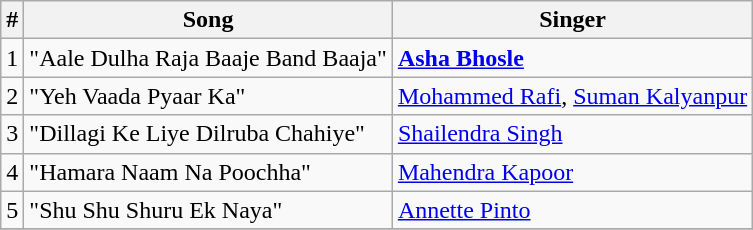<table class="wikitable">
<tr>
<th>#</th>
<th>Song</th>
<th>Singer</th>
</tr>
<tr>
<td>1</td>
<td>"Aale Dulha Raja Baaje Band Baaja"</td>
<td><strong><a href='#'>Asha Bhosle</a></strong></td>
</tr>
<tr>
<td>2</td>
<td>"Yeh Vaada Pyaar Ka"</td>
<td><a href='#'>Mohammed Rafi</a>, <a href='#'>Suman Kalyanpur</a></td>
</tr>
<tr>
<td>3</td>
<td>"Dillagi Ke Liye Dilruba Chahiye"</td>
<td><a href='#'>Shailendra Singh</a></td>
</tr>
<tr>
<td>4</td>
<td>"Hamara Naam Na Poochha"</td>
<td><a href='#'>Mahendra Kapoor</a></td>
</tr>
<tr>
<td>5</td>
<td>"Shu Shu Shuru Ek Naya"</td>
<td><a href='#'>Annette Pinto</a></td>
</tr>
<tr>
</tr>
</table>
